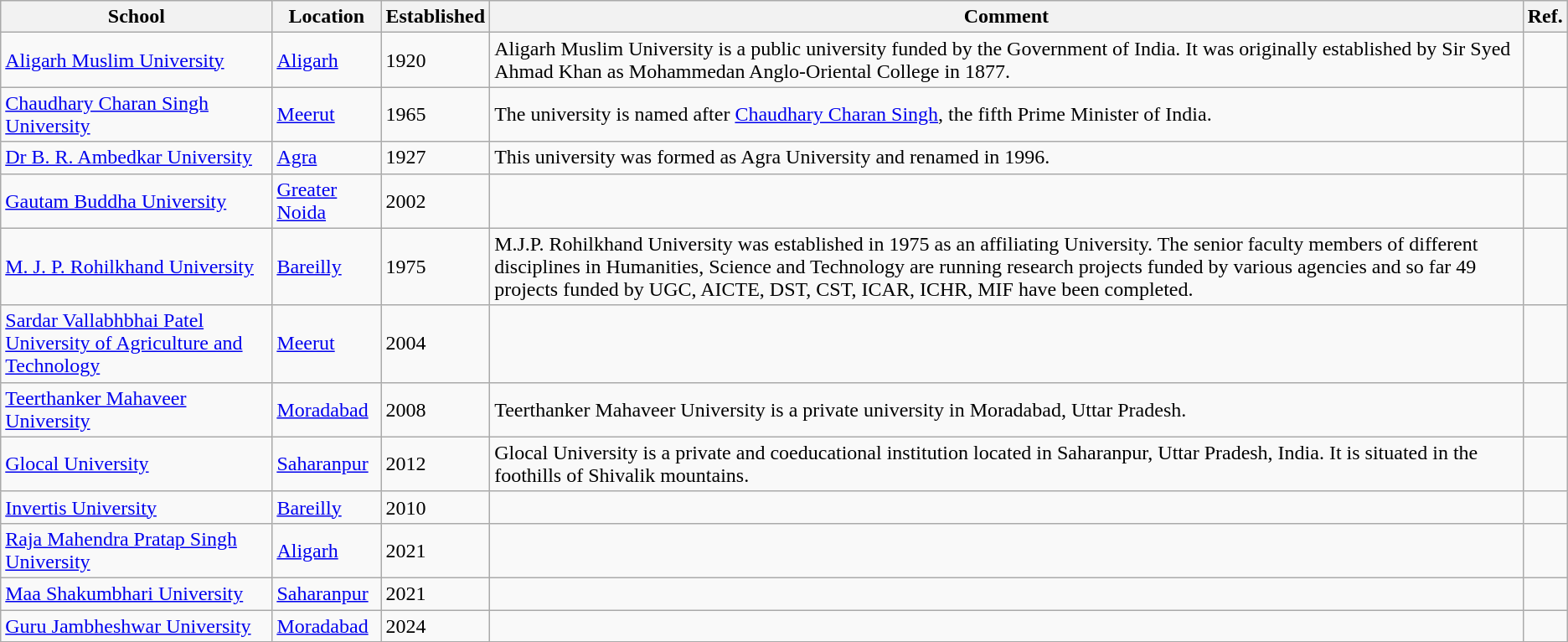<table class="wikitable sortable collapsible plainrowheaders">
<tr>
<th scope="col">School</th>
<th scope="col">Location</th>
<th scope="col">Established</th>
<th scope="col">Comment</th>
<th scope="col" class="unsortable">Ref.</th>
</tr>
<tr>
<td><a href='#'>Aligarh Muslim University</a></td>
<td><a href='#'>Aligarh</a></td>
<td>1920</td>
<td>Aligarh Muslim University is a public university funded by the Government of India. It was originally established by Sir Syed Ahmad Khan as Mohammedan Anglo-Oriental College in 1877.</td>
<td></td>
</tr>
<tr>
<td><a href='#'>Chaudhary Charan Singh University</a></td>
<td><a href='#'>Meerut</a></td>
<td>1965</td>
<td>The university is named after <a href='#'>Chaudhary Charan Singh</a>, the fifth Prime Minister of India.</td>
<td></td>
</tr>
<tr>
<td><a href='#'>Dr B. R. Ambedkar University</a></td>
<td><a href='#'>Agra</a></td>
<td>1927</td>
<td>This university was formed as Agra University and renamed in 1996.</td>
<td></td>
</tr>
<tr>
<td><a href='#'>Gautam Buddha University</a></td>
<td><a href='#'>Greater Noida</a></td>
<td>2002</td>
<td></td>
<td></td>
</tr>
<tr>
<td><a href='#'>M. J. P. Rohilkhand University</a></td>
<td><a href='#'>Bareilly</a></td>
<td>1975</td>
<td>M.J.P. Rohilkhand University was established in 1975 as an affiliating University. The senior faculty members of different disciplines in Humanities, Science and Technology are running research projects funded by various agencies and so far 49 projects funded by UGC, AICTE, DST, CST, ICAR, ICHR, MIF have been completed.</td>
<td></td>
</tr>
<tr>
<td><a href='#'>Sardar Vallabhbhai Patel University of Agriculture and Technology</a></td>
<td><a href='#'>Meerut</a></td>
<td>2004</td>
<td></td>
<td></td>
</tr>
<tr>
<td><a href='#'>Teerthanker Mahaveer University</a></td>
<td><a href='#'>Moradabad</a></td>
<td>2008</td>
<td>Teerthanker Mahaveer University is a private university in Moradabad, Uttar Pradesh.</td>
<td></td>
</tr>
<tr>
<td><a href='#'>Glocal University</a></td>
<td><a href='#'>Saharanpur</a></td>
<td>2012</td>
<td>Glocal University is a private and coeducational institution located in Saharanpur, Uttar Pradesh, India. It is situated in the foothills of Shivalik mountains.</td>
<td></td>
</tr>
<tr>
<td><a href='#'>Invertis University</a></td>
<td><a href='#'>Bareilly</a></td>
<td>2010</td>
<td></td>
<td></td>
</tr>
<tr>
<td><a href='#'>Raja Mahendra Pratap Singh University</a></td>
<td><a href='#'>Aligarh</a></td>
<td>2021</td>
<td></td>
<td></td>
</tr>
<tr>
<td><a href='#'>Maa Shakumbhari University</a></td>
<td><a href='#'>Saharanpur</a></td>
<td>2021</td>
<td></td>
<td></td>
</tr>
<tr>
<td><a href='#'>Guru Jambheshwar University</a></td>
<td><a href='#'>Moradabad</a></td>
<td>2024</td>
<td></td>
<td></td>
</tr>
<tr>
</tr>
</table>
